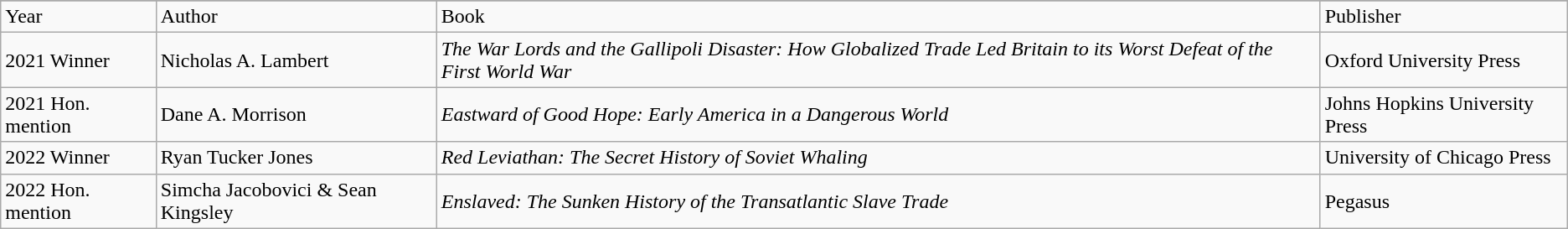<table class="wikitable">
<tr>
</tr>
<tr>
<td>Year</td>
<td>Author</td>
<td>Book</td>
<td>Publisher</td>
</tr>
<tr>
<td>2021 Winner</td>
<td>Nicholas A. Lambert</td>
<td><em>The War Lords and the Gallipoli Disaster: How Globalized Trade Led Britain to its Worst Defeat of the First World War</em></td>
<td>Oxford University Press</td>
</tr>
<tr>
<td>2021 Hon. mention</td>
<td>Dane A. Morrison</td>
<td><em>Eastward of Good Hope: Early America in a Dangerous World</em></td>
<td>Johns Hopkins University Press</td>
</tr>
<tr>
<td>2022 Winner</td>
<td>Ryan Tucker Jones</td>
<td><em>Red Leviathan: The Secret History of Soviet Whaling</em></td>
<td>University of Chicago Press</td>
</tr>
<tr>
<td>2022 Hon. mention</td>
<td>Simcha Jacobovici & Sean Kingsley</td>
<td><em>Enslaved: The Sunken History of the Transatlantic Slave Trade</em></td>
<td>Pegasus</td>
</tr>
</table>
